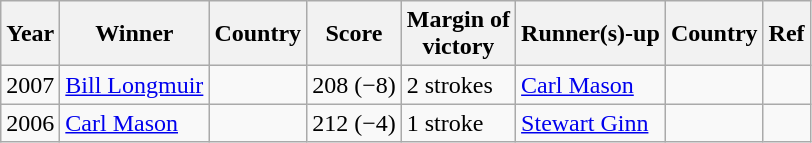<table class="wikitable">
<tr>
<th>Year</th>
<th>Winner</th>
<th>Country</th>
<th>Score</th>
<th>Margin of<br>victory</th>
<th>Runner(s)-up</th>
<th>Country</th>
<th>Ref</th>
</tr>
<tr>
<td>2007</td>
<td><a href='#'>Bill Longmuir</a></td>
<td></td>
<td>208 (−8)</td>
<td>2 strokes</td>
<td><a href='#'>Carl Mason</a></td>
<td></td>
<td></td>
</tr>
<tr>
<td>2006</td>
<td><a href='#'>Carl Mason</a></td>
<td></td>
<td>212 (−4)</td>
<td>1 stroke</td>
<td><a href='#'>Stewart Ginn</a></td>
<td></td>
<td></td>
</tr>
</table>
